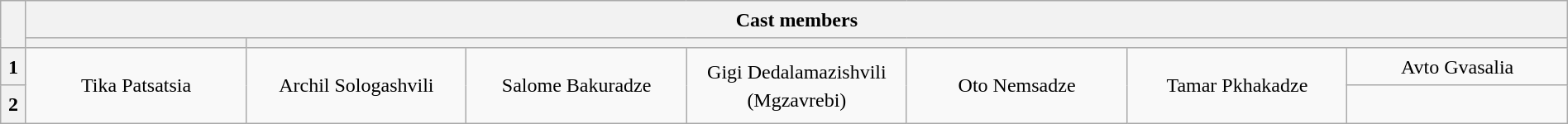<table class="wikitable plainrowheaders" style="width:100%; text-align:center; line-height:23px;">
<tr>
<th rowspan=2 width=1%></th>
<th colspan=7>Cast members </th>
</tr>
<tr>
<th></th>
<th colspan=6></th>
</tr>
<tr>
<th>1</th>
<td rowspan=2 width=10%>Tika Patsatsia</td>
<td rowspan=2 width=10%>Archil Sologashvili</td>
<td rowspan=2 width=10%>Salome Bakuradze</td>
<td rowspan=2 width=10%>Gigi Dedalamazishvili (Mgzavrebi)</td>
<td rowspan=2 width=10%>Oto Nemsadze</td>
<td rowspan=2 width=10%>Tamar Pkhakadze</td>
<td width=10%>Avto Gvasalia</td>
</tr>
<tr>
<th>2</th>
<td></td>
</tr>
</table>
